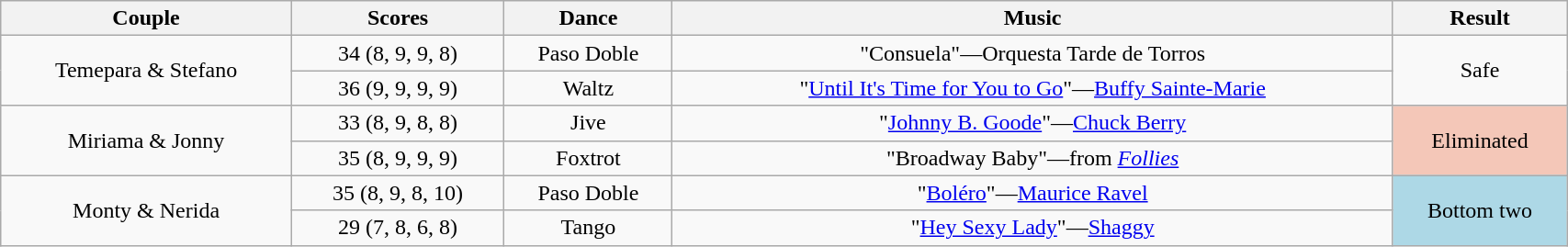<table class="wikitable sortable" style="text-align:center; width: 90%">
<tr>
<th scope="col">Couple</th>
<th scope="col">Scores</th>
<th scope="col" class="unsortable">Dance</th>
<th scope="col" class="unsortable">Music</th>
<th scope="col" class="unsortable">Result</th>
</tr>
<tr>
<td rowspan=2>Temepara & Stefano</td>
<td>34 (8, 9, 9, 8)</td>
<td>Paso Doble</td>
<td>"Consuela"—Orquesta Tarde de Torros</td>
<td rowspan=2>Safe</td>
</tr>
<tr>
<td>36 (9, 9, 9, 9)</td>
<td>Waltz</td>
<td>"<a href='#'>Until It's Time for You to Go</a>"—<a href='#'>Buffy Sainte-Marie</a></td>
</tr>
<tr>
<td rowspan=2>Miriama & Jonny</td>
<td>33 (8, 9, 8, 8)</td>
<td>Jive</td>
<td>"<a href='#'>Johnny B. Goode</a>"—<a href='#'>Chuck Berry</a></td>
<td rowspan=2 bgcolor=f4c7b8>Eliminated</td>
</tr>
<tr>
<td>35 (8, 9, 9, 9)</td>
<td>Foxtrot</td>
<td>"Broadway Baby"—from <em><a href='#'>Follies</a></em></td>
</tr>
<tr>
<td rowspan=2>Monty & Nerida</td>
<td>35 (8, 9, 8, 10)</td>
<td>Paso Doble</td>
<td>"<a href='#'>Boléro</a>"—<a href='#'>Maurice Ravel</a></td>
<td rowspan=2 bgcolor=lightblue>Bottom two</td>
</tr>
<tr>
<td>29 (7, 8, 6, 8)</td>
<td>Tango</td>
<td>"<a href='#'>Hey Sexy Lady</a>"—<a href='#'>Shaggy</a></td>
</tr>
</table>
